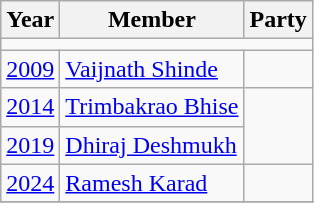<table class ="wikitable">
<tr>
<th>Year</th>
<th>Member</th>
<th colspan=2>Party</th>
</tr>
<tr>
<td colspan="4"></td>
</tr>
<tr>
<td><a href='#'>2009</a></td>
<td><a href='#'>Vaijnath Shinde</a></td>
<td></td>
</tr>
<tr>
<td><a href='#'>2014</a></td>
<td><a href='#'>Trimbakrao Bhise</a></td>
</tr>
<tr>
<td><a href='#'>2019</a></td>
<td><a href='#'>Dhiraj Deshmukh</a></td>
</tr>
<tr>
<td><a href='#'>2024</a></td>
<td><a href='#'>Ramesh Karad</a></td>
<td></td>
</tr>
<tr>
</tr>
</table>
